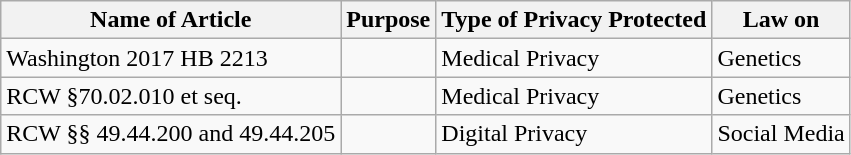<table class="wikitable">
<tr>
<th>Name of Article</th>
<th>Purpose</th>
<th>Type of Privacy Protected</th>
<th>Law on</th>
</tr>
<tr>
<td>Washington 2017 HB 2213</td>
<td></td>
<td>Medical Privacy</td>
<td>Genetics</td>
</tr>
<tr>
<td>RCW §70.02.010 et seq.</td>
<td></td>
<td>Medical Privacy</td>
<td>Genetics</td>
</tr>
<tr>
<td>RCW §§ 49.44.200 and 49.44.205</td>
<td></td>
<td>Digital Privacy</td>
<td>Social Media</td>
</tr>
</table>
